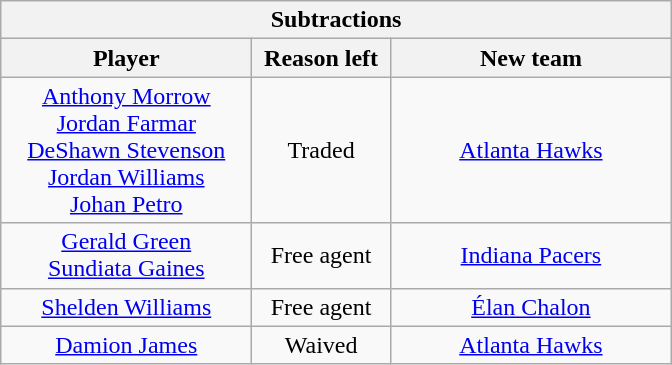<table class="wikitable" style="text-align:center">
<tr>
<th colspan=3>Subtractions</th>
</tr>
<tr>
<th style="width:160px">Player</th>
<th style="width:85px">Reason left</th>
<th style="width:180px">New team</th>
</tr>
<tr>
<td><a href='#'>Anthony Morrow</a><br><a href='#'>Jordan Farmar</a><br><a href='#'>DeShawn Stevenson</a><br><a href='#'>Jordan Williams</a><br><a href='#'>Johan Petro</a></td>
<td>Traded</td>
<td><a href='#'>Atlanta Hawks</a></td>
</tr>
<tr>
<td><a href='#'>Gerald Green</a><br><a href='#'>Sundiata Gaines</a></td>
<td>Free agent</td>
<td><a href='#'>Indiana Pacers</a></td>
</tr>
<tr>
<td><a href='#'>Shelden Williams</a></td>
<td>Free agent</td>
<td> <a href='#'>Élan Chalon</a></td>
</tr>
<tr>
<td><a href='#'>Damion James</a></td>
<td>Waived</td>
<td><a href='#'>Atlanta Hawks</a></td>
</tr>
</table>
